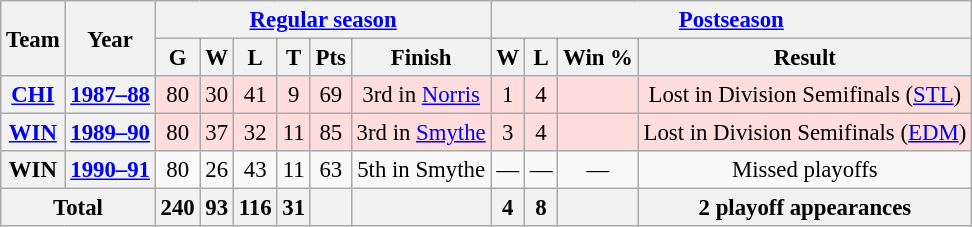<table class="wikitable" style="font-size: 95%; text-align:center;">
<tr>
<th rowspan="2">Team</th>
<th rowspan="2">Year</th>
<th colspan="6"><a href='#'>Regular season</a></th>
<th colspan="4"><a href='#'>Postseason</a></th>
</tr>
<tr>
<th>G</th>
<th>W</th>
<th>L</th>
<th>T</th>
<th>Pts</th>
<th>Finish</th>
<th>W</th>
<th>L</th>
<th>Win %</th>
<th>Result</th>
</tr>
<tr style="background:#fdd;">
<th><a href='#'>CHI</a></th>
<th><a href='#'>1987–88</a></th>
<td>80</td>
<td>30</td>
<td>41</td>
<td>9</td>
<td>69</td>
<td>3rd in <a href='#'>Norris</a></td>
<td>1</td>
<td>4</td>
<td></td>
<td>Lost in Division Semifinals (<a href='#'>STL</a>)</td>
</tr>
<tr style="background:#fdd;">
<th><a href='#'>WIN</a></th>
<th><a href='#'>1989–90</a></th>
<td>80</td>
<td>37</td>
<td>32</td>
<td>11</td>
<td>85</td>
<td>3rd in <a href='#'>Smythe</a></td>
<td>3</td>
<td>4</td>
<td></td>
<td>Lost in Division Semifinals (<a href='#'>EDM</a>)</td>
</tr>
<tr>
<th>WIN</th>
<th><a href='#'>1990–91</a></th>
<td>80</td>
<td>26</td>
<td>43</td>
<td>11</td>
<td>63</td>
<td>5th in Smythe</td>
<td>—</td>
<td>—</td>
<td>—</td>
<td>Missed playoffs</td>
</tr>
<tr>
<th colspan="2">Total</th>
<th>240</th>
<th>93</th>
<th>116</th>
<th>31</th>
<th> </th>
<th> </th>
<th>4</th>
<th>8</th>
<th></th>
<th>2 playoff appearances</th>
</tr>
</table>
